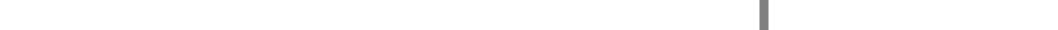<table style="width:1000px; text-align:center;">
<tr style="color:white;">
<td style="background:">32.7%</td>
<td style="background:">26.1%</td>
<td style="background:gray; width:0.6%;"></td>
<td style="background:"><strong>40.6%</strong></td>
</tr>
<tr>
<td></td>
<td></td>
<td></td>
<td></td>
</tr>
</table>
